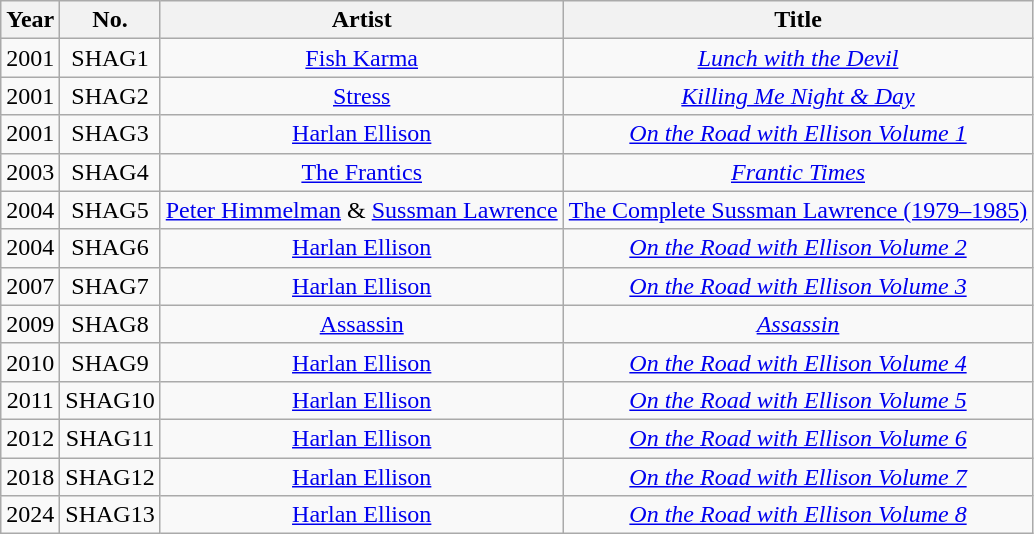<table class="wikitable" style="text-align:center;">
<tr>
<th>Year</th>
<th>No.</th>
<th>Artist</th>
<th>Title</th>
</tr>
<tr>
<td>2001</td>
<td>SHAG1</td>
<td><a href='#'>Fish Karma</a></td>
<td> <em><a href='#'>Lunch with the Devil</a></em></td>
</tr>
<tr>
<td>2001</td>
<td>SHAG2</td>
<td><a href='#'>Stress</a></td>
<td> <em><a href='#'>Killing Me Night & Day</a></em></td>
</tr>
<tr>
<td>2001</td>
<td>SHAG3</td>
<td><a href='#'>Harlan Ellison</a></td>
<td><em><a href='#'>On the Road with Ellison Volume 1</a></em> </td>
</tr>
<tr>
<td>2003</td>
<td>SHAG4</td>
<td><a href='#'>The Frantics</a></td>
<td> <em><a href='#'>Frantic Times</a></em></td>
</tr>
<tr>
<td>2004</td>
<td>SHAG5</td>
<td><a href='#'>Peter Himmelman</a> & <a href='#'>Sussman Lawrence</a></td>
<td><a href='#'>The Complete Sussman Lawrence (1979–1985)</a></td>
</tr>
<tr>
<td>2004</td>
<td>SHAG6</td>
<td><a href='#'>Harlan Ellison</a></td>
<td><em><a href='#'>On the Road with Ellison Volume 2</a></em> </td>
</tr>
<tr>
<td>2007</td>
<td>SHAG7</td>
<td><a href='#'>Harlan Ellison</a></td>
<td><em><a href='#'>On the Road with Ellison Volume 3</a></em> </td>
</tr>
<tr>
<td>2009</td>
<td>SHAG8</td>
<td><a href='#'>Assassin</a></td>
<td><em><a href='#'>Assassin</a></em> </td>
</tr>
<tr>
<td>2010</td>
<td>SHAG9</td>
<td><a href='#'>Harlan Ellison</a></td>
<td><em><a href='#'>On the Road with Ellison Volume 4</a></em> </td>
</tr>
<tr>
<td>2011</td>
<td>SHAG10</td>
<td><a href='#'>Harlan Ellison</a></td>
<td><em><a href='#'>On the Road with Ellison Volume 5</a></em> </td>
</tr>
<tr>
<td>2012</td>
<td>SHAG11</td>
<td><a href='#'>Harlan Ellison</a></td>
<td><em><a href='#'>On the Road with Ellison Volume 6</a></em> </td>
</tr>
<tr>
<td>2018</td>
<td>SHAG12</td>
<td><a href='#'>Harlan Ellison</a></td>
<td><em><a href='#'>On the Road with Ellison Volume 7</a></em> </td>
</tr>
<tr>
<td>2024</td>
<td>SHAG13</td>
<td><a href='#'>Harlan Ellison</a></td>
<td><em><a href='#'>On the Road with Ellison Volume 8</a></em> </td>
</tr>
</table>
